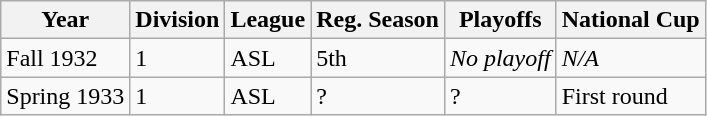<table class="wikitable">
<tr>
<th>Year</th>
<th>Division</th>
<th>League</th>
<th>Reg. Season</th>
<th>Playoffs</th>
<th>National Cup</th>
</tr>
<tr>
<td>Fall 1932</td>
<td>1</td>
<td>ASL</td>
<td>5th</td>
<td><em>No playoff</em></td>
<td><em>N/A</em></td>
</tr>
<tr>
<td>Spring 1933</td>
<td>1</td>
<td>ASL</td>
<td>?</td>
<td>?</td>
<td>First round</td>
</tr>
</table>
